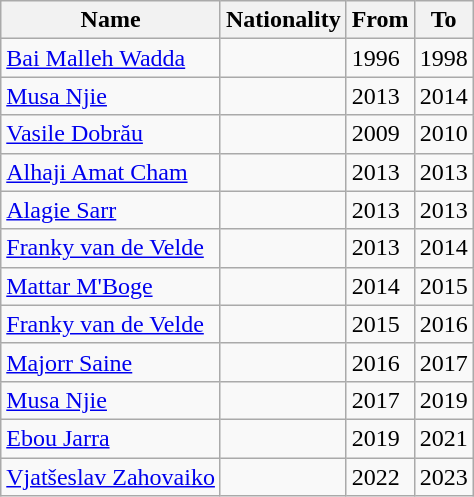<table class="wikitable sortable">
<tr>
<th>Name</th>
<th>Nationality</th>
<th>From</th>
<th class="unsortable">To</th>
</tr>
<tr>
<td><a href='#'>Bai Malleh Wadda</a></td>
<td></td>
<td>1996</td>
<td>1998</td>
</tr>
<tr>
<td><a href='#'>Musa Njie</a></td>
<td></td>
<td>2013</td>
<td>2014</td>
</tr>
<tr>
<td><a href='#'>Vasile Dobrău</a></td>
<td></td>
<td>2009</td>
<td>2010</td>
</tr>
<tr>
<td><a href='#'>Alhaji Amat Cham</a></td>
<td></td>
<td>2013</td>
<td>2013</td>
</tr>
<tr>
<td><a href='#'>Alagie Sarr</a></td>
<td></td>
<td>2013</td>
<td>2013</td>
</tr>
<tr>
<td><a href='#'>Franky van de Velde</a></td>
<td></td>
<td>2013</td>
<td>2014</td>
</tr>
<tr>
<td><a href='#'>Mattar M'Boge</a></td>
<td><br></td>
<td>2014</td>
<td>2015</td>
</tr>
<tr>
<td><a href='#'>Franky van de Velde</a></td>
<td></td>
<td>2015</td>
<td>2016</td>
</tr>
<tr>
<td><a href='#'>Majorr Saine</a></td>
<td></td>
<td>2016</td>
<td>2017</td>
</tr>
<tr>
<td><a href='#'>Musa Njie</a></td>
<td></td>
<td>2017</td>
<td>2019</td>
</tr>
<tr>
<td><a href='#'>Ebou Jarra</a></td>
<td></td>
<td>2019</td>
<td>2021</td>
</tr>
<tr>
<td><a href='#'>Vjatšeslav Zahovaiko</a></td>
<td></td>
<td>2022</td>
<td>2023</td>
</tr>
</table>
